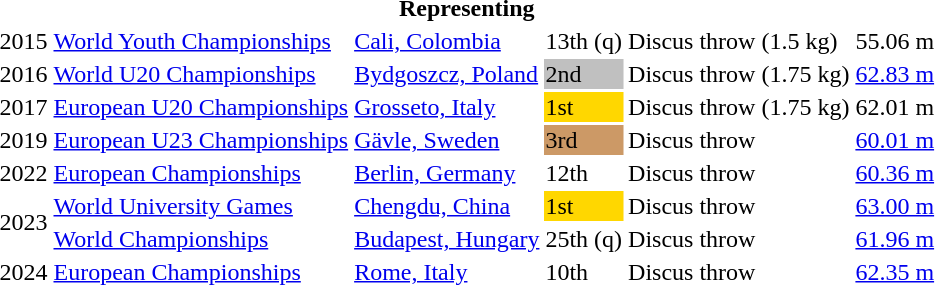<table>
<tr>
<th colspan="6">Representing </th>
</tr>
<tr>
<td>2015</td>
<td><a href='#'>World Youth  Championships</a></td>
<td><a href='#'>Cali, Colombia</a></td>
<td>13th (q)</td>
<td>Discus throw (1.5 kg)</td>
<td>55.06 m</td>
</tr>
<tr>
<td>2016</td>
<td><a href='#'>World U20 Championships</a></td>
<td><a href='#'>Bydgoszcz, Poland</a></td>
<td bgcolor=silver>2nd</td>
<td>Discus throw (1.75 kg)</td>
<td><a href='#'>62.83 m</a></td>
</tr>
<tr>
<td>2017</td>
<td><a href='#'>European U20 Championships</a></td>
<td><a href='#'>Grosseto, Italy</a></td>
<td bgcolor=gold>1st</td>
<td>Discus throw (1.75 kg)</td>
<td>62.01 m</td>
</tr>
<tr>
<td>2019</td>
<td><a href='#'>European U23 Championships</a></td>
<td><a href='#'>Gävle, Sweden</a></td>
<td bgcolor=cc9966>3rd</td>
<td>Discus throw</td>
<td><a href='#'>60.01 m</a></td>
</tr>
<tr>
<td>2022</td>
<td><a href='#'>European Championships</a></td>
<td><a href='#'>Berlin, Germany</a></td>
<td>12th</td>
<td>Discus throw</td>
<td><a href='#'>60.36 m</a></td>
</tr>
<tr>
<td rowspan=2>2023</td>
<td><a href='#'>World University Games</a></td>
<td><a href='#'>Chengdu, China</a></td>
<td bgcolor=gold>1st</td>
<td>Discus throw</td>
<td><a href='#'>63.00 m</a></td>
</tr>
<tr>
<td><a href='#'>World Championships</a></td>
<td><a href='#'>Budapest, Hungary</a></td>
<td>25th (q)</td>
<td>Discus throw</td>
<td><a href='#'>61.96 m</a></td>
</tr>
<tr>
<td>2024</td>
<td><a href='#'>European Championships</a></td>
<td><a href='#'>Rome, Italy</a></td>
<td>10th</td>
<td>Discus throw</td>
<td><a href='#'>62.35 m</a></td>
</tr>
</table>
